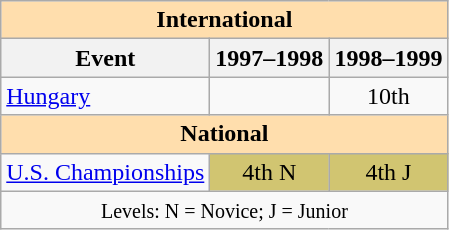<table class="wikitable" style="text-align:center">
<tr>
<th style="background-color: #ffdead; " colspan=3 align=center>International</th>
</tr>
<tr>
<th>Event</th>
<th>1997–1998</th>
<th>1998–1999</th>
</tr>
<tr>
<td align=left> <a href='#'>Hungary</a></td>
<td></td>
<td>10th</td>
</tr>
<tr>
<th style="background-color: #ffdead; " colspan=3 align=center>National</th>
</tr>
<tr>
<td align=left><a href='#'>U.S. Championships</a></td>
<td bgcolor=d1c571>4th N</td>
<td bgcolor=d1c571>4th J</td>
</tr>
<tr>
<td colspan=3 align=center><small> Levels: N = Novice; J = Junior </small></td>
</tr>
</table>
